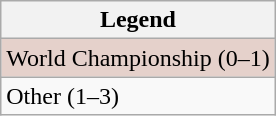<table class="wikitable">
<tr>
<th>Legend</th>
</tr>
<tr bgcolor="#e5d1cb">
<td>World Championship (0–1)</td>
</tr>
<tr bgcolor=>
<td>Other (1–3)</td>
</tr>
</table>
